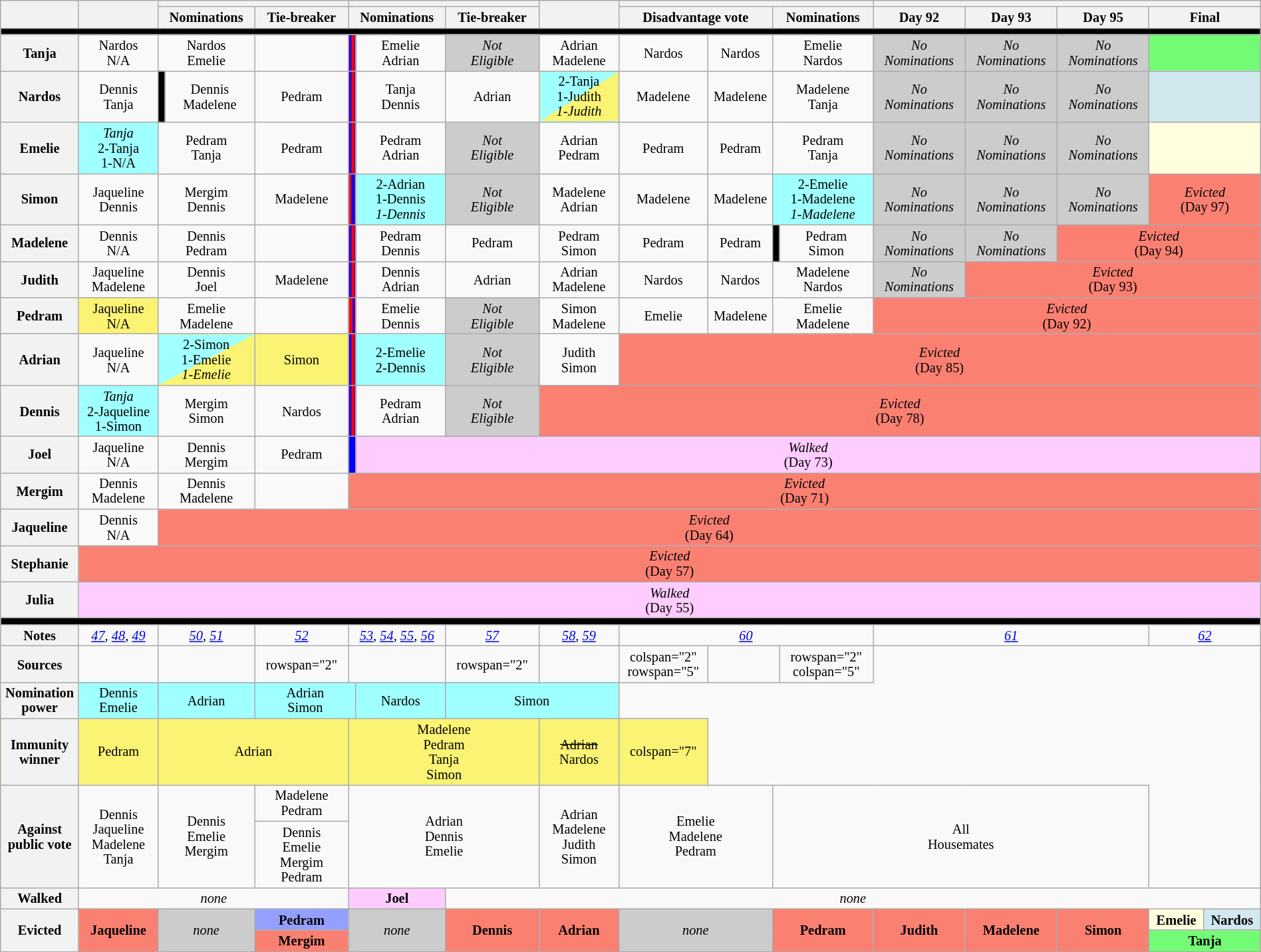<table class="wikitable" style="text-align:center; width:100%; font-size:85%; line-height:15px">
<tr>
<th rowspan="2" style="width: 1%;"></th>
<th rowspan="2" style="width: 5%;"></th>
<th colspan="3" style="width: 10%;"></th>
<th colspan="3" style="width: 10%;"></th>
<th rowspan="2" style="width: 5%;"></th>
<th colspan="4" style="width: 10%;"></th>
<th colspan="5" style="width: 10%;"></th>
</tr>
<tr>
<th colspan="2" style="width: 5%;">Nominations</th>
<th style="width: 5%;">Tie-breaker</th>
<th colspan="2" style="width: 5%;">Nominations</th>
<th style="width: 5%;">Tie-breaker</th>
<th colspan="2" style="width: 5%;">Disadvantage vote</th>
<th colspan="2" style="width: 5%;">Nominations</th>
<th style="width: 5%;">Day 92</th>
<th style="width: 5%;">Day 93</th>
<th style="width: 5%;">Day 95</th>
<th colspan="2" style="width: 5%;">Final</th>
</tr>
<tr>
<th colspan="18" style="background:#000;"></th>
</tr>
<tr>
<th>Tanja</th>
<td>Nardos<br>N/A</td>
<td colspan="2">Nardos<br>Emelie</td>
<td></td>
<td style="background-image: linear-gradient(to right, blue 50%, red 50%); width:0.1%"></td>
<td style="width:4.9%">Emelie<br>Adrian</td>
<td style="background:#CCC;"><em>Not<br>Eligible</em></td>
<td>Adrian<br>Madelene</td>
<td>Nardos</td>
<td>Nardos</td>
<td colspan="2">Emelie<br>Nardos</td>
<td style="background:#CCC"><em>No<br>Nominations</em></td>
<td style="background:#CCC"><em>No<br>Nominations</em></td>
<td style="background:#CCC"><em>No<br>Nominations</em></td>
<td colspan="2" style="background:#73FB76"></td>
</tr>
<tr>
<th>Nardos</th>
<td>Dennis<br>Tanja</td>
<td style="background:black; width:0.1%"><strong></strong></td>
<td style="width:4.9%">Dennis<br>Madelene</td>
<td>Pedram</td>
<td style="background-image: linear-gradient(to right, blue 50%, red 50%); width:0.1%"></td>
<td>Tanja<br>Dennis</td>
<td>Adrian</td>
<td style="background-image: linear-gradient(to right bottom, #A0FFFF 50%, #FBF373 50%);">2-Tanja<br>1-Judith<br><em>1-Judith</em></td>
<td>Madelene</td>
<td>Madelene</td>
<td colspan="2">Madelene<br>Tanja</td>
<td style="background:#CCC"><em>No<br>Nominations</em></td>
<td style="background:#CCC"><em>No<br>Nominations</em></td>
<td style="background:#CCC"><em>No<br>Nominations</em></td>
<td colspan="2" style="background:#D1E8EF"></td>
</tr>
<tr>
<th>Emelie</th>
<td style="background:#A0FFFF;"><em>Tanja</em><br>2-Tanja<br>1-N/A</td>
<td colspan="2">Pedram<br>Tanja</td>
<td>Pedram</td>
<td style="background-image: linear-gradient(to right, blue 50%, red 50%); width:0.1%"></td>
<td>Pedram<br>Adrian</td>
<td style="background:#CCC;"><em>Not<br>Eligible</em></td>
<td>Adrian<br>Pedram</td>
<td>Pedram</td>
<td>Pedram</td>
<td colspan="2">Pedram<br>Tanja</td>
<td style="background:#CCC"><em>No<br>Nominations</em></td>
<td style="background:#CCC"><em>No<br>Nominations</em></td>
<td style="background:#CCC"><em>No<br>Nominations</em></td>
<td colspan="2" style="background:#FFFFDD"></td>
</tr>
<tr>
<th>Simon</th>
<td>Jaqueline<br>Dennis</td>
<td colspan="2">Mergim<br>Dennis</td>
<td>Madelene</td>
<td style="background-image: linear-gradient(to right, red 50%, blue 50%); width:0.1%"></td>
<td style="background:#A0FFFF; width:4.9%">2-Adrian<br>1-Dennis<br><em>1-Dennis</em></td>
<td style="background:#CCC;"><em>Not<br>Eligible</em></td>
<td>Madelene<br>Adrian</td>
<td>Madelene</td>
<td>Madelene</td>
<td colspan="2" style="background:#A0FFFF;">2-Emelie<br>1-Madelene<br><em>1-Madelene</em></td>
<td style="background:#CCC"><em>No<br>Nominations</em></td>
<td style="background:#CCC"><em>No<br>Nominations</em></td>
<td style="background:#CCC"><em>No<br>Nominations</em></td>
<td colspan="2" style="background:salmon;"><em>Evicted</em><br>(Day 97)</td>
</tr>
<tr>
<th>Madelene</th>
<td>Dennis<br>N/A</td>
<td colspan="2">Dennis<br>Pedram</td>
<td></td>
<td style="background-image: linear-gradient(to right, blue 50%, red 50%); width:0.1%"></td>
<td style="width:4.9%">Pedram<br>Dennis</td>
<td>Pedram</td>
<td>Pedram<br>Simon</td>
<td>Pedram</td>
<td>Pedram</td>
<td style="background:black; width:0.1%"><strong></strong></td>
<td style="width:4.9%">Pedram<br>Simon</td>
<td style="background:#CCC"><em>No<br>Nominations</em></td>
<td style="background:#CCC"><em>No<br>Nominations</em></td>
<td colspan="3" style="background:salmon;"><em>Evicted</em><br>(Day 94)</td>
</tr>
<tr>
<th>Judith</th>
<td>Jaqueline<br>Madelene</td>
<td colspan="2">Dennis<br>Joel</td>
<td>Madelene</td>
<td style="background-image: linear-gradient(to right, blue 50%, red 50%); width:0.1%"></td>
<td>Dennis<br>Adrian</td>
<td>Adrian</td>
<td>Adrian<br>Madelene</td>
<td>Nardos</td>
<td>Nardos</td>
<td colspan="2">Madelene<br>Nardos</td>
<td style="background:#CCC"><em>No<br>Nominations</em></td>
<td colspan="4" style="background:salmon;"><em>Evicted</em><br>(Day 93)</td>
</tr>
<tr>
<th>Pedram</th>
<td style="background:#FBF373;">Jaqueline<br>N/A</td>
<td colspan="2">Emelie<br>Madelene</td>
<td></td>
<td style="background-image: linear-gradient(to right, red 70%, blue 30%); width:0.1%"></td>
<td style="width:4.9%">Emelie<br>Dennis</td>
<td style="background:#CCC;"><em>Not<br>Eligible</em></td>
<td>Simon<br>Madelene</td>
<td>Emelie</td>
<td>Madelene</td>
<td colspan="2">Emelie<br>Madelene</td>
<td colspan="5" style="background:salmon;"><em>Evicted</em><br>(Day 92)</td>
</tr>
<tr>
<th>Adrian</th>
<td>Jaqueline<br>N/A</td>
<td colspan="2" style="background-image: linear-gradient(to right bottom, #A0FFFF 50%, #FBF373 50%);">2-Simon<br>1-Emelie<br><em>1-Emelie</em></td>
<td style="background:#FBF373;">Simon</td>
<td style="background-image: linear-gradient(to right, blue 50%, red 50%); width:0.1%"></td>
<td style="background:#A0FFFF; width:4.9%">2-Emelie<br>2-Dennis</td>
<td style="background:#CCC;"><em>Not<br>Eligible</em></td>
<td>Judith<br>Simon</td>
<td colspan="9" style="background:salmon;"><em>Evicted</em><br>(Day 85)</td>
</tr>
<tr>
<th>Dennis</th>
<td style="background:#A0FFFF;"><em>Tanja</em><br>2-Jaqueline<br>1-Simon</td>
<td colspan="2">Mergim<br>Simon</td>
<td>Nardos</td>
<td style="background-image: linear-gradient(to right, blue 50%, red 50%); width:0.1%"></td>
<td>Pedram<br>Adrian</td>
<td style="background:#CCC;"><em>Not<br>Eligible</em></td>
<td colspan="10" style="background:salmon;"><em>Evicted</em><br>(Day 78)</td>
</tr>
<tr>
<th>Joel</th>
<td>Jaqueline<br>N/A</td>
<td colspan="2">Dennis<br>Mergim</td>
<td>Pedram</td>
<td style="background:blue; width:0.1%"></td>
<td colspan="12" style="background:#fcf;"><em>Walked</em><br>(Day 73)</td>
</tr>
<tr>
<th>Mergim</th>
<td>Dennis<br>Madelene</td>
<td colspan="2">Dennis<br>Madelene</td>
<td></td>
<td colspan="13" style="background:salmon;"><em>Evicted</em><br>(Day 71)</td>
</tr>
<tr>
<th>Jaqueline</th>
<td>Dennis<br>N/A</td>
<td colspan="16" style="background:salmon;"><em>Evicted</em><br>(Day 64)</td>
</tr>
<tr>
<th>Stephanie</th>
<td colspan="17" style="background:salmon;"><em>Evicted</em><br>(Day 57)</td>
</tr>
<tr>
<th>Julia</th>
<td colspan="17" style="background:#fcf;"><em>Walked</em><br>(Day 55)</td>
</tr>
<tr>
<th colspan="18" style="background:#000;"></th>
</tr>
<tr>
<th>Notes</th>
<td><em><a href='#'>47</a>, <a href='#'>48</a>, <a href='#'>49</a></em></td>
<td colspan="2"><em><a href='#'>50</a>, <a href='#'>51</a></em></td>
<td><em><a href='#'>52</a></em></td>
<td colspan="2"><em><a href='#'>53</a>, <a href='#'>54</a>, <a href='#'>55</a>, <a href='#'>56</a></em></td>
<td><em><a href='#'>57</a></em></td>
<td><em><a href='#'>58</a>, <a href='#'>59</a></em></td>
<td colspan="4"><em><a href='#'>60</a></em></td>
<td colspan="3"><em><a href='#'>61</a></em></td>
<td colspan="2"><em><a href='#'>62</a></em></td>
</tr>
<tr>
<th>Sources</th>
<td></td>
<td colspan="2"></td>
<td>rowspan="2" </td>
<td colspan="2"></td>
<td>rowspan="2" </td>
<td></td>
<td>colspan="2" rowspan="5" </td>
<td colspan="2"></td>
<td>rowspan="2" colspan="5" </td>
</tr>
<tr style="background:#A0FFFF;" |>
<th>Nomination<br>power</th>
<td>Dennis<br>Emelie</td>
<td colspan="2">Adrian</td>
<td colspan="2">Adrian<br>Simon</td>
<td>Nardos</td>
<td colspan="2">Simon</td>
</tr>
<tr style="background:#FBF373;" |>
<th>Immunity<br>winner</th>
<td>Pedram</td>
<td colspan="3">Adrian</td>
<td colspan="3">Madelene<br>Pedram<br>Tanja<br>Simon</td>
<td><s>Adrian</s><br>Nardos</td>
<td>colspan="7" </td>
</tr>
<tr>
<th rowspan="2">Against<br>public vote</th>
<td rowspan="2">Dennis<br>Jaqueline<br>Madelene<br>Tanja</td>
<td colspan="2" rowspan="2">Dennis<br>Emelie<br>Mergim</td>
<td>Madelene<br>Pedram</td>
<td colspan="3" rowspan="2">Adrian<br>Dennis<br>Emelie</td>
<td rowspan="2">Adrian<br>Madelene<br>Judith<br>Simon</td>
<td colspan="2" rowspan="2">Emelie<br>Madelene<br>Pedram</td>
<td colspan="5" rowspan="2">All<br>Housemates</td>
</tr>
<tr>
<td>Dennis<br>Emelie<br>Mergim<br>Pedram</td>
</tr>
<tr>
<th>Walked</th>
<td colspan="4"><em>none</em></td>
<td colspan="2" style="background:#FCF"><strong>Joel</strong></td>
<td colspan="11"><em>none</em></td>
</tr>
<tr>
<th rowspan="2">Evicted</th>
<td rowspan="2" style="background:salmon;"><strong>Jaqueline</strong><br></td>
<td colspan="2" rowspan="2" style="background:#ccc;"><em>none</em></td>
<td style="background:#959FFD;"><strong>Pedram</strong><br></td>
<td colspan="2" rowspan="2" style="background:#ccc;"><em>none</em></td>
<td rowspan="2" style="background:salmon;"><strong>Dennis</strong><br></td>
<td rowspan="2" style="background:salmon;"><strong>Adrian</strong><br></td>
<td colspan="2" rowspan="2" style="background:#ccc;"><em>none</em></td>
<td colspan="2" rowspan="2" style="background:salmon;"><strong>Pedram</strong><br></td>
<td rowspan="2" style="background:salmon;"><strong>Judith</strong><br></td>
<td rowspan="2" style="background:salmon;"><strong>Madelene</strong><br></td>
<td rowspan="2" style="background:salmon;"><strong>Simon</strong><br></td>
<td style="background:#FFFFDD;"><strong>Emelie</strong><br></td>
<td style="background:#D1E8EF;"><strong>Nardos</strong><br></td>
</tr>
<tr>
<td style="background:salmon;"><strong>Mergim</strong><br></td>
<td colspan="2" style="background:#73FB76;"><strong>Tanja</strong><br></td>
</tr>
</table>
